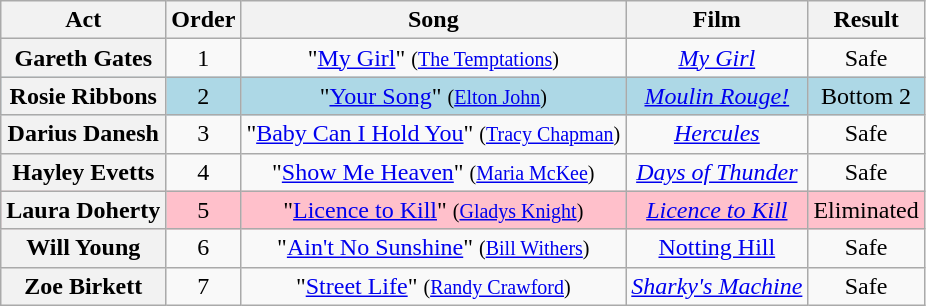<table class="wikitable plainrowheaders" style="text-align:center;">
<tr>
<th scope="col">Act</th>
<th scope="col">Order</th>
<th scope="col">Song</th>
<th scope="col">Film</th>
<th scope="col">Result</th>
</tr>
<tr>
<th scope="row">Gareth Gates</th>
<td>1</td>
<td>"<a href='#'>My Girl</a>"  <small>(<a href='#'>The Temptations</a>)</small></td>
<td><em><a href='#'>My Girl</a></em></td>
<td>Safe</td>
</tr>
<tr style="background:lightblue;">
<th scope="row">Rosie Ribbons</th>
<td>2</td>
<td>"<a href='#'>Your Song</a>"  <small>(<a href='#'>Elton John</a>)</small></td>
<td><em><a href='#'>Moulin Rouge!</a></em></td>
<td>Bottom 2</td>
</tr>
<tr>
<th scope="row">Darius Danesh</th>
<td>3</td>
<td>"<a href='#'>Baby Can I Hold You</a>"  <small>(<a href='#'>Tracy Chapman</a>)</small></td>
<td><em><a href='#'>Hercules</a></em></td>
<td>Safe</td>
</tr>
<tr>
<th scope="row">Hayley Evetts</th>
<td>4</td>
<td>"<a href='#'>Show Me Heaven</a>"  <small>(<a href='#'>Maria McKee</a>)</small></td>
<td><em><a href='#'>Days of Thunder</a></em></td>
<td>Safe</td>
</tr>
<tr style = "background:pink">
<th scope="row">Laura Doherty</th>
<td>5</td>
<td>"<a href='#'>Licence to Kill</a>"  <small>(<a href='#'>Gladys Knight</a>)</small></td>
<td><em><a href='#'>Licence to Kill</a></em></td>
<td>Eliminated</td>
</tr>
<tr>
<th scope="row">Will Young</th>
<td>6</td>
<td>"<a href='#'>Ain't No Sunshine</a>"  <small>(<a href='#'>Bill Withers</a>)</small></td>
<td><em><a href='#'></em>Notting Hill<em></a></em></td>
<td>Safe</td>
</tr>
<tr>
<th scope="row">Zoe Birkett</th>
<td>7</td>
<td>"<a href='#'>Street Life</a>"  <small>(<a href='#'>Randy Crawford</a>)</small></td>
<td><em><a href='#'>Sharky's Machine</a></em></td>
<td>Safe</td>
</tr>
</table>
